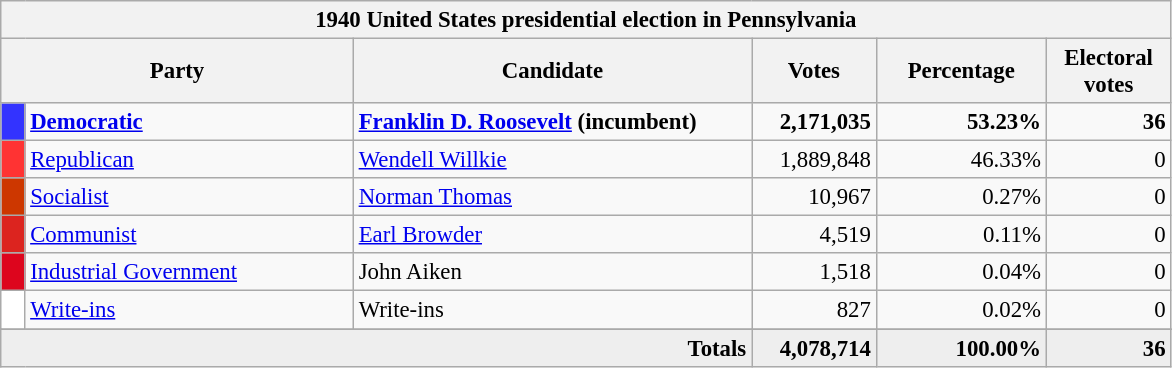<table class="wikitable" style="font-size: 95%;">
<tr>
<th colspan="6">1940 United States presidential election in Pennsylvania</th>
</tr>
<tr>
<th colspan="2" style="width: 15em">Party</th>
<th style="width: 17em">Candidate</th>
<th style="width: 5em">Votes</th>
<th style="width: 7em">Percentage</th>
<th style="width: 5em">Electoral votes</th>
</tr>
<tr>
<th style="background-color:#3333FF; width: 3px"></th>
<td style="width: 130px"><strong><a href='#'>Democratic</a></strong></td>
<td><strong><a href='#'>Franklin D. Roosevelt</a> (incumbent)</strong></td>
<td align="right"><strong>2,171,035</strong></td>
<td align="right"><strong>53.23%</strong></td>
<td align="right"><strong>36</strong></td>
</tr>
<tr>
<th style="background-color:#FF3333; width: 3px"></th>
<td style="width: 130px"><a href='#'>Republican</a></td>
<td><a href='#'>Wendell Willkie</a></td>
<td align="right">1,889,848</td>
<td align="right">46.33%</td>
<td align="right">0</td>
</tr>
<tr>
<th style="background-color:#CD3700; width: 3px"></th>
<td style="width: 130px"><a href='#'>Socialist</a></td>
<td><a href='#'>Norman Thomas</a></td>
<td align="right">10,967</td>
<td align="right">0.27%</td>
<td align="right">0</td>
</tr>
<tr>
<th style="background-color:#DC241F; width: 3px"></th>
<td style="width: 130px"><a href='#'>Communist</a></td>
<td><a href='#'>Earl Browder</a></td>
<td align="right">4,519</td>
<td align="right">0.11%</td>
<td align="right">0</td>
</tr>
<tr>
<th style="background-color:#DD051D; width: 3px"></th>
<td style="width: 130px"><a href='#'>Industrial Government</a></td>
<td>John Aiken</td>
<td align="right">1,518</td>
<td align="right">0.04%</td>
<td align="right">0</td>
</tr>
<tr>
<th style="background-color:#FFFFFF; width: 3px"></th>
<td style="width: 130px"><a href='#'>Write-ins</a></td>
<td>Write-ins</td>
<td align="right">827</td>
<td align="right">0.02%</td>
<td align="right">0</td>
</tr>
<tr>
</tr>
<tr bgcolor="#EEEEEE">
<td colspan="3" align="right"><strong>Totals</strong></td>
<td align="right"><strong>4,078,714</strong></td>
<td align="right"><strong>100.00%</strong></td>
<td align="right"><strong>36</strong></td>
</tr>
</table>
